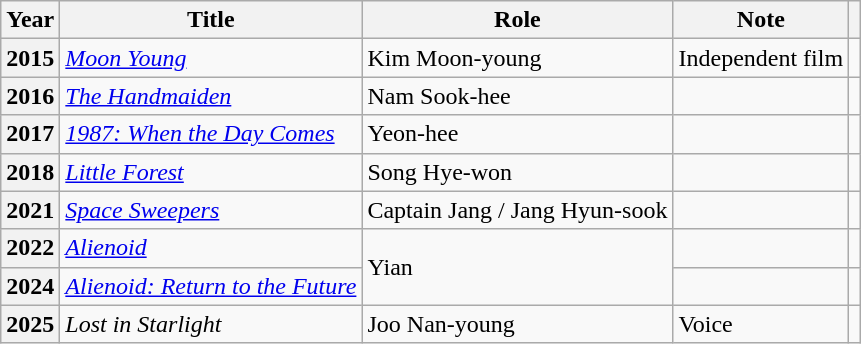<table class="wikitable plainrowheaders sortable">
<tr>
<th scope="col">Year</th>
<th scope="col">Title</th>
<th scope="col">Role</th>
<th scope="col" class="unsortable">Note</th>
<th scope="col" class="unsortable"></th>
</tr>
<tr>
<th scope="row">2015</th>
<td><em><a href='#'>Moon Young</a></em></td>
<td>Kim Moon-young</td>
<td>Independent film</td>
<td style="text-align:center"></td>
</tr>
<tr>
<th scope="row">2016</th>
<td><em><a href='#'>The Handmaiden</a></em></td>
<td>Nam Sook-hee</td>
<td></td>
<td style="text-align:center"></td>
</tr>
<tr>
<th scope="row">2017</th>
<td><em><a href='#'>1987: When the Day Comes</a></em></td>
<td>Yeon-hee</td>
<td></td>
<td style="text-align:center"></td>
</tr>
<tr>
<th scope="row">2018</th>
<td><em><a href='#'>Little Forest</a></em></td>
<td>Song Hye-won</td>
<td></td>
<td style="text-align:center"></td>
</tr>
<tr>
<th scope="row">2021</th>
<td><em><a href='#'>Space Sweepers</a></em></td>
<td>Captain Jang / Jang Hyun-sook</td>
<td></td>
<td style="text-align:center"></td>
</tr>
<tr>
<th scope="row">2022</th>
<td><em><a href='#'>Alienoid</a></em></td>
<td rowspan="2">Yian</td>
<td></td>
<td style="text-align:center"></td>
</tr>
<tr>
<th scope="row">2024</th>
<td><em><a href='#'>Alienoid: Return to the Future</a></em></td>
<td></td>
<td style="text-align:center"></td>
</tr>
<tr>
<th scope="row">2025</th>
<td><em>Lost in Starlight</em></td>
<td>Joo Nan-young</td>
<td>Voice</td>
<td style="text-align:center"></td>
</tr>
</table>
